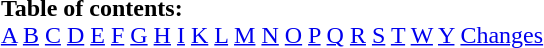<table border="0" id="toc" style="margin: 0 auto;" align=center>
<tr>
<td><strong>Table of contents:</strong><br><a href='#'>A</a> <a href='#'>B</a> <a href='#'>C</a> <a href='#'>D</a> <a href='#'>E</a> <a href='#'>F</a> <a href='#'>G</a> <a href='#'>H</a> <a href='#'>I</a> <a href='#'>K</a> <a href='#'>L</a> <a href='#'>M</a> <a href='#'>N</a> <a href='#'>O</a> <a href='#'>P</a> <a href='#'>Q</a> <a href='#'>R</a> <a href='#'>S</a> <a href='#'>T</a> <a href='#'>W</a> <a href='#'>Y</a> <a href='#'>Changes</a></td>
</tr>
</table>
